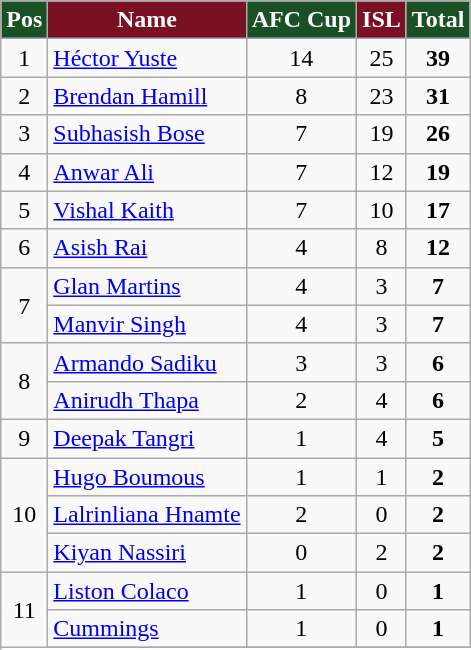<table class="wikitable" margin-left:1em;float:center>
<tr>
<th style="background:#1A5026; color:white; text-align:center;">Pos</th>
<th style="background:#7A1024; color:white; text-align:center;">Name</th>
<th style="background:#1A5026; color:white; text-align:center;">AFC Cup</th>
<th style="background:#7A1024; color:white; text-align:center;">ISL</th>
<th style="background:#1A5026; color:white; text-align:center;">Total</th>
</tr>
<tr>
<td rowspan="1"style="text-align:center">1</td>
<td><a href='#'>Héctor Yuste</a></td>
<td style="text-align:center">14</td>
<td style="text-align:center">25</td>
<td style="text-align:center"><strong>39</strong></td>
</tr>
<tr>
<td rowspan="1"style="text-align:center">2</td>
<td><a href='#'>Brendan Hamill</a></td>
<td style="text-align:center">8</td>
<td style="text-align:center">23</td>
<td style="text-align:center"><strong>31</strong></td>
</tr>
<tr>
<td rowspan="1"style="text-align:center">3</td>
<td> <a href='#'>Subhasish Bose</a></td>
<td style="text-align:center">7</td>
<td style="text-align:center">19</td>
<td style="text-align:center"><strong>26</strong></td>
</tr>
<tr>
<td rowspan="1"style="text-align:center">4</td>
<td><a href='#'>Anwar Ali</a></td>
<td style="text-align:center">7</td>
<td style="text-align:center">12</td>
<td style="text-align:center"><strong>19</strong></td>
</tr>
<tr>
<td rowspan="1"style="text-align:center">5</td>
<td><a href='#'>Vishal Kaith</a></td>
<td style="text-align:center">7</td>
<td style="text-align:center">10</td>
<td style="text-align:center"><strong>17</strong></td>
</tr>
<tr>
<td rowspan="1"style="text-align:center">6</td>
<td><a href='#'>Asish Rai</a></td>
<td style="text-align:center">4</td>
<td style="text-align:center">8</td>
<td style="text-align:center"><strong>12</strong></td>
</tr>
<tr>
<td rowspan="2"style="text-align:center">7</td>
<td><a href='#'>Glan Martins</a></td>
<td style="text-align:center">4</td>
<td style="text-align:center">3</td>
<td style="text-align:center"><strong>7</strong></td>
</tr>
<tr>
<td> <a href='#'>Manvir Singh</a></td>
<td style="text-align:center">4</td>
<td style="text-align:center">3</td>
<td style="text-align:center"><strong>7</strong></td>
</tr>
<tr>
<td rowspan="2"style="text-align:center">8</td>
<td><a href='#'>Armando Sadiku</a></td>
<td style="text-align:center">3</td>
<td style="text-align:center">3</td>
<td style="text-align:center"><strong>6</strong></td>
</tr>
<tr>
<td> <a href='#'>Anirudh Thapa</a></td>
<td style="text-align:center">2</td>
<td style="text-align:center">4</td>
<td style="text-align:center"><strong>6</strong></td>
</tr>
<tr>
<td rowspan="1"style="text-align:center">9</td>
<td> <a href='#'>Deepak Tangri</a></td>
<td style="text-align:center">1</td>
<td style="text-align:center">4</td>
<td style="text-align:center"><strong>5</strong></td>
</tr>
<tr>
<td rowspan="3"style="text-align:center">10</td>
<td> <a href='#'>Hugo Boumous</a></td>
<td style="text-align:center">1</td>
<td style="text-align:center">1</td>
<td style="text-align:center"><strong>2</strong></td>
</tr>
<tr>
<td> <a href='#'>Lalrinliana Hnamte</a></td>
<td style="text-align:center">2</td>
<td style="text-align:center">0</td>
<td style="text-align:center"><strong>2</strong></td>
</tr>
<tr>
<td> <a href='#'>Kiyan Nassiri</a></td>
<td style="text-align:center">0</td>
<td style="text-align:center">2</td>
<td style="text-align:center"><strong>2</strong></td>
</tr>
<tr>
<td rowspan="7"style="text-align:center">11</td>
<td> <a href='#'>Liston Colaco</a></td>
<td style="text-align:center">1</td>
<td style="text-align:center">0</td>
<td style="text-align:center"><strong>1</strong></td>
</tr>
<tr>
<td> <a href='#'>Cummings</a></td>
<td style="text-align:center">1</td>
<td style="text-align:center">0</td>
<td style="text-align:center"><strong>1</strong></td>
</tr>
<tr>
</tr>
</table>
